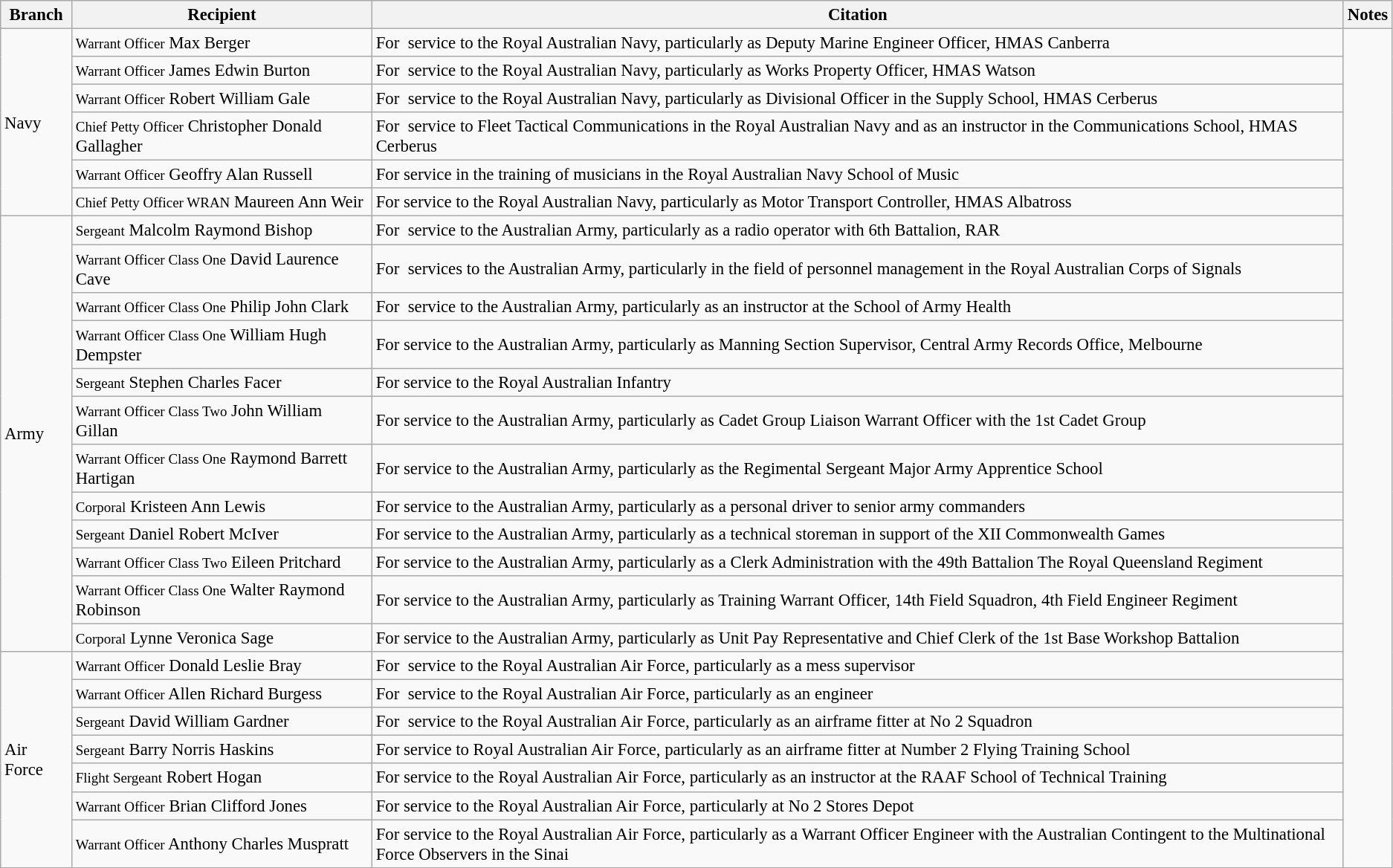<table class="wikitable" style="font-size:95%;">
<tr>
<th>Branch</th>
<th>Recipient</th>
<th>Citation</th>
<th>Notes</th>
</tr>
<tr>
<td rowspan="6">Navy</td>
<td><small>Warrant Officer</small> Max Berger</td>
<td>For  service to the Royal Australian Navy, particularly as Deputy Marine Engineer Officer, HMAS Canberra</td>
<td rowspan="25"></td>
</tr>
<tr>
<td><small>Warrant Officer</small> James Edwin Burton</td>
<td>For  service to the Royal Australian Navy, particularly as Works Property Officer, HMAS Watson</td>
</tr>
<tr>
<td><small>Warrant Officer</small> Robert William Gale</td>
<td>For  service to the Royal Australian Navy, particularly as Divisional Officer in the Supply School, HMAS Cerberus</td>
</tr>
<tr>
<td><small>Chief Petty Officer</small> Christopher Donald Gallagher</td>
<td>For  service to Fleet Tactical Communications in the Royal Australian Navy and as an instructor in the Communications School, HMAS Cerberus</td>
</tr>
<tr>
<td><small>Warrant Officer</small> Geoffry Alan Russell</td>
<td>For service in the training of musicians in the Royal Australian Navy School of Music</td>
</tr>
<tr>
<td><small>Chief Petty Officer WRAN</small> Maureen Ann Weir</td>
<td>For service to the Royal Australian Navy, particularly as Motor Transport Controller, HMAS Albatross</td>
</tr>
<tr>
<td rowspan="12">Army</td>
<td><small>Sergeant</small> Malcolm Raymond Bishop</td>
<td>For  service to the Australian Army, particularly as a radio operator with 6th Battalion, RAR</td>
</tr>
<tr>
<td><small>Warrant Officer Class One</small> David Laurence Cave</td>
<td>For  services to the Australian Army, particularly in the field of personnel management in the Royal Australian Corps of Signals</td>
</tr>
<tr>
<td><small>Warrant Officer Class One</small> Philip John Clark</td>
<td>For  service to the Australian Army, particularly as an instructor at the School of Army Health</td>
</tr>
<tr>
<td><small>Warrant Officer Class One</small> William Hugh Dempster</td>
<td>For service to the Australian Army, particularly as Manning Section Supervisor, Central Army Records Office, Melbourne</td>
</tr>
<tr>
<td><small>Sergeant</small> Stephen Charles Facer</td>
<td>For service to the Royal Australian Infantry</td>
</tr>
<tr>
<td><small>Warrant Officer Class Two</small> John William Gillan</td>
<td>For service to the Australian Army, particularly as Cadet Group Liaison Warrant Officer with the 1st Cadet Group</td>
</tr>
<tr>
<td><small>Warrant Officer Class One</small> Raymond Barrett Hartigan</td>
<td>For service to the Australian Army, particularly as the Regimental Sergeant Major Army Apprentice School</td>
</tr>
<tr>
<td><small>Corporal</small> Kristeen Ann Lewis</td>
<td>For service to the Australian Army, particularly as a personal driver to senior army commanders</td>
</tr>
<tr>
<td><small>Sergeant</small> Daniel Robert McIver</td>
<td>For service to the Australian Army, particularly as a technical storeman in support of the XII Commonwealth Games</td>
</tr>
<tr>
<td><small>Warrant Officer Class Two</small> Eileen Pritchard</td>
<td>For service to the Australian Army, particularly as a Clerk Administration with the 49th Battalion The Royal Queensland Regiment</td>
</tr>
<tr>
<td><small>Warrant Officer Class One</small> Walter Raymond Robinson</td>
<td>For service to the Australian Army, particularly as Training Warrant Officer, 14th Field Squadron, 4th Field Engineer Regiment</td>
</tr>
<tr>
<td><small>Corporal</small> Lynne Veronica Sage</td>
<td>For service to the Australian Army, particularly as Unit Pay Representative and Chief Clerk of the 1st Base Workshop Battalion</td>
</tr>
<tr>
<td rowspan="7">Air Force</td>
<td><small>Warrant Officer</small> Donald Leslie Bray</td>
<td>For  service to the Royal Australian Air Force, particularly as a mess supervisor</td>
</tr>
<tr>
<td><small>Warrant Officer</small> Allen Richard Burgess</td>
<td>For  service to the Royal Australian Air Force, particularly as an engineer</td>
</tr>
<tr>
<td><small>Sergeant</small> David William Gardner</td>
<td>For  service to the Royal Australian Air Force, particularly as an airframe fitter at No 2 Squadron</td>
</tr>
<tr>
<td><small>Sergeant</small> Barry Norris Haskins</td>
<td>For service to Royal Australian Air Force, particularly as an airframe fitter at Number 2 Flying Training School</td>
</tr>
<tr>
<td><small>Flight Sergeant</small> Robert Hogan</td>
<td>For service to the Royal Australian Air Force, particularly as an instructor at the RAAF School of Technical Training</td>
</tr>
<tr>
<td><small>Warrant Officer</small> Brian Clifford Jones</td>
<td>For service to the Royal Australian Air Force, particularly at No 2 Stores Depot</td>
</tr>
<tr>
<td><small>Warrant Officer</small> Anthony Charles Muspratt</td>
<td>For service to the Royal Australian Air Force, particularly as a Warrant Officer Engineer with the Australian Contingent to the Multinational Force Observers in the Sinai</td>
</tr>
</table>
